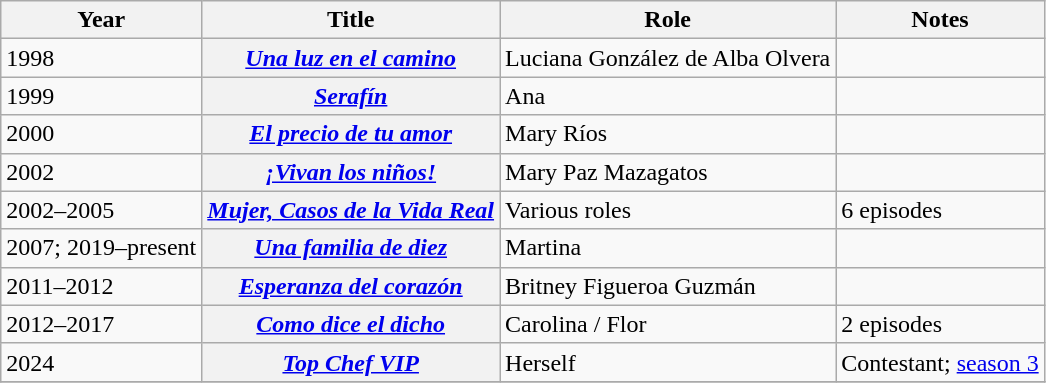<table class="wikitable plainrowheaders sortable">
<tr>
<th scope="col">Year</th>
<th scope="col">Title</th>
<th scope="col">Role</th>
<th scope="col" class="unsortable">Notes</th>
</tr>
<tr>
<td>1998</td>
<th scope=row><em><a href='#'>Una luz en el camino</a></em></th>
<td>Luciana González de Alba Olvera</td>
<td></td>
</tr>
<tr>
<td>1999</td>
<th scope=row><em><a href='#'>Serafín</a></em></th>
<td>Ana</td>
<td></td>
</tr>
<tr>
<td>2000</td>
<th scope=row><em><a href='#'>El precio de tu amor</a></em></th>
<td>Mary Ríos</td>
<td></td>
</tr>
<tr>
<td>2002</td>
<th scope=row><em><a href='#'>¡Vivan los niños!</a></em></th>
<td>Mary Paz Mazagatos</td>
<td></td>
</tr>
<tr>
<td>2002–2005</td>
<th scope=row><em><a href='#'>Mujer, Casos de la Vida Real</a></em></th>
<td>Various roles</td>
<td>6 episodes</td>
</tr>
<tr>
<td>2007; 2019–present</td>
<th scope=row><em><a href='#'>Una familia de diez</a></em></th>
<td>Martina</td>
<td></td>
</tr>
<tr>
<td>2011–2012</td>
<th scope=row><em><a href='#'>Esperanza del corazón</a></em></th>
<td>Britney Figueroa Guzmán</td>
<td></td>
</tr>
<tr>
<td>2012–2017</td>
<th scope=row><em><a href='#'>Como dice el dicho</a></em></th>
<td>Carolina / Flor</td>
<td>2 episodes</td>
</tr>
<tr>
<td>2024</td>
<th scope=row><em><a href='#'>Top Chef VIP</a></em></th>
<td>Herself</td>
<td>Contestant; <a href='#'>season 3</a></td>
</tr>
<tr>
</tr>
</table>
